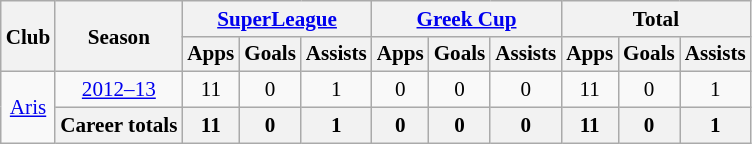<table class="wikitable" style="font-size:88%; text-align: center">
<tr>
<th rowspan=2>Club</th>
<th rowspan=2>Season</th>
<th colspan=3><a href='#'>SuperLeague</a></th>
<th colspan=3><a href='#'>Greek Cup</a></th>
<th colspan=3>Total</th>
</tr>
<tr>
<th>Apps</th>
<th>Goals</th>
<th>Assists</th>
<th>Apps</th>
<th>Goals</th>
<th>Assists</th>
<th>Apps</th>
<th>Goals</th>
<th>Assists</th>
</tr>
<tr>
<td rowspan=7><a href='#'>Aris</a></td>
<td><a href='#'>2012–13</a></td>
<td>11</td>
<td>0</td>
<td>1</td>
<td>0</td>
<td>0</td>
<td>0</td>
<td>11</td>
<td>0</td>
<td>1</td>
</tr>
<tr>
<th>Career totals</th>
<th>11</th>
<th>0</th>
<th>1</th>
<th>0</th>
<th>0</th>
<th>0</th>
<th>11</th>
<th>0</th>
<th>1</th>
</tr>
</table>
